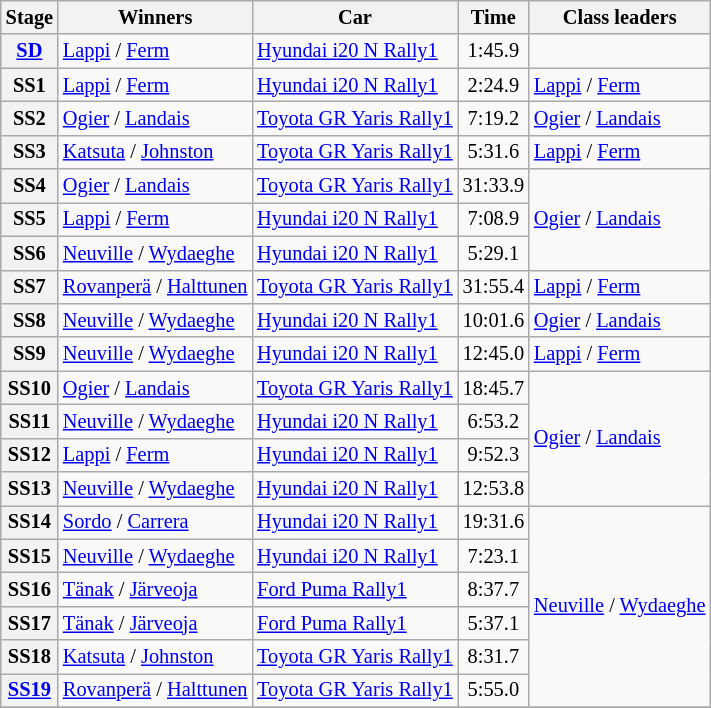<table class="wikitable" style="font-size:85%">
<tr>
<th>Stage</th>
<th>Winners</th>
<th>Car</th>
<th>Time</th>
<th>Class leaders</th>
</tr>
<tr>
<th><a href='#'>SD</a></th>
<td><a href='#'>Lappi</a> / <a href='#'>Ferm</a></td>
<td><a href='#'>Hyundai i20 N Rally1</a></td>
<td align="center">1:45.9</td>
<td></td>
</tr>
<tr>
<th>SS1</th>
<td><a href='#'>Lappi</a> / <a href='#'>Ferm</a></td>
<td><a href='#'>Hyundai i20 N Rally1</a></td>
<td align="center">2:24.9</td>
<td><a href='#'>Lappi</a> / <a href='#'>Ferm</a></td>
</tr>
<tr>
<th>SS2</th>
<td><a href='#'>Ogier</a> / <a href='#'>Landais</a></td>
<td><a href='#'>Toyota GR Yaris Rally1</a></td>
<td align="center">7:19.2</td>
<td><a href='#'>Ogier</a> / <a href='#'>Landais</a></td>
</tr>
<tr>
<th>SS3</th>
<td><a href='#'>Katsuta</a> / <a href='#'>Johnston</a></td>
<td><a href='#'>Toyota GR Yaris Rally1</a></td>
<td align="center">5:31.6</td>
<td><a href='#'>Lappi</a> / <a href='#'>Ferm</a></td>
</tr>
<tr>
<th>SS4</th>
<td><a href='#'>Ogier</a> / <a href='#'>Landais</a></td>
<td><a href='#'>Toyota GR Yaris Rally1</a></td>
<td align="center">31:33.9</td>
<td rowspan=3><a href='#'>Ogier</a> / <a href='#'>Landais</a></td>
</tr>
<tr>
<th>SS5</th>
<td><a href='#'>Lappi</a> / <a href='#'>Ferm</a></td>
<td><a href='#'>Hyundai i20 N Rally1</a></td>
<td align="center">7:08.9</td>
</tr>
<tr>
<th>SS6</th>
<td><a href='#'>Neuville</a> / <a href='#'>Wydaeghe</a></td>
<td><a href='#'>Hyundai i20 N Rally1</a></td>
<td align="center">5:29.1</td>
</tr>
<tr>
<th>SS7</th>
<td><a href='#'>Rovanperä</a> / <a href='#'>Halttunen</a></td>
<td><a href='#'>Toyota GR Yaris Rally1</a></td>
<td align="center">31:55.4</td>
<td><a href='#'>Lappi</a> / <a href='#'>Ferm</a></td>
</tr>
<tr>
<th>SS8</th>
<td><a href='#'>Neuville</a> / <a href='#'>Wydaeghe</a></td>
<td><a href='#'>Hyundai i20 N Rally1</a></td>
<td align="center">10:01.6</td>
<td><a href='#'>Ogier</a> / <a href='#'>Landais</a></td>
</tr>
<tr>
<th>SS9</th>
<td><a href='#'>Neuville</a> / <a href='#'>Wydaeghe</a></td>
<td><a href='#'>Hyundai i20 N Rally1</a></td>
<td align="center">12:45.0</td>
<td><a href='#'>Lappi</a> / <a href='#'>Ferm</a></td>
</tr>
<tr>
<th>SS10</th>
<td><a href='#'>Ogier</a> / <a href='#'>Landais</a></td>
<td><a href='#'>Toyota GR Yaris Rally1</a></td>
<td align="center">18:45.7</td>
<td rowspan="4"><a href='#'>Ogier</a> / <a href='#'>Landais</a></td>
</tr>
<tr>
<th>SS11</th>
<td><a href='#'>Neuville</a> / <a href='#'>Wydaeghe</a></td>
<td><a href='#'>Hyundai i20 N Rally1</a></td>
<td align="center">6:53.2</td>
</tr>
<tr>
<th>SS12</th>
<td><a href='#'>Lappi</a> / <a href='#'>Ferm</a></td>
<td><a href='#'>Hyundai i20 N Rally1</a></td>
<td align="center">9:52.3</td>
</tr>
<tr>
<th>SS13</th>
<td><a href='#'>Neuville</a> / <a href='#'>Wydaeghe</a></td>
<td><a href='#'>Hyundai i20 N Rally1</a></td>
<td align="center">12:53.8</td>
</tr>
<tr>
<th>SS14</th>
<td><a href='#'>Sordo</a> / <a href='#'>Carrera</a></td>
<td><a href='#'>Hyundai i20 N Rally1</a></td>
<td align="center">19:31.6</td>
<td rowspan="6"><a href='#'>Neuville</a> / <a href='#'>Wydaeghe</a></td>
</tr>
<tr>
<th>SS15</th>
<td><a href='#'>Neuville</a> / <a href='#'>Wydaeghe</a></td>
<td><a href='#'>Hyundai i20 N Rally1</a></td>
<td align="center">7:23.1</td>
</tr>
<tr>
<th>SS16</th>
<td><a href='#'>Tänak</a> / <a href='#'>Järveoja</a></td>
<td><a href='#'>Ford Puma Rally1</a></td>
<td align="center">8:37.7</td>
</tr>
<tr>
<th>SS17</th>
<td><a href='#'>Tänak</a> / <a href='#'>Järveoja</a></td>
<td><a href='#'>Ford Puma Rally1</a></td>
<td align="center">5:37.1</td>
</tr>
<tr>
<th>SS18</th>
<td><a href='#'>Katsuta</a> / <a href='#'>Johnston</a></td>
<td><a href='#'>Toyota GR Yaris Rally1</a></td>
<td align="center">8:31.7</td>
</tr>
<tr>
<th><a href='#'>SS19</a></th>
<td><a href='#'>Rovanperä</a> / <a href='#'>Halttunen</a></td>
<td><a href='#'>Toyota GR Yaris Rally1</a></td>
<td align="center">5:55.0</td>
</tr>
<tr>
</tr>
</table>
